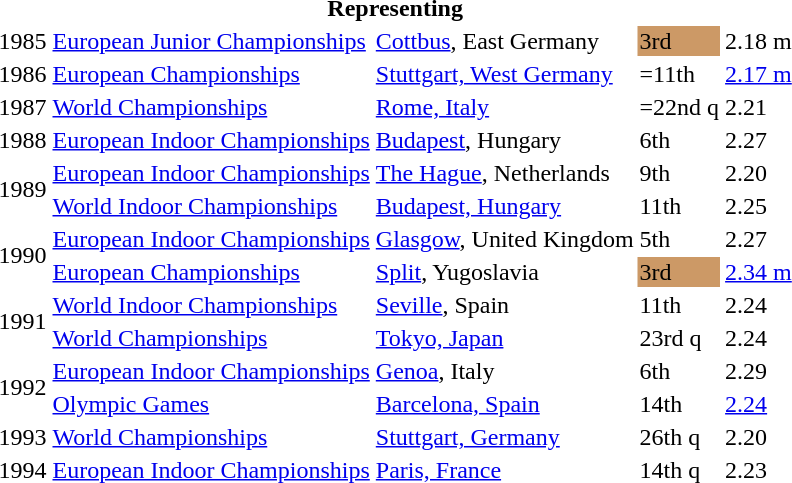<table>
<tr>
<th colspan="6">Representing </th>
</tr>
<tr>
<td>1985</td>
<td><a href='#'>European Junior Championships</a></td>
<td><a href='#'>Cottbus</a>, East Germany</td>
<td bgcolor="cc9966">3rd</td>
<td>2.18 m</td>
</tr>
<tr>
<td>1986</td>
<td><a href='#'>European Championships</a></td>
<td><a href='#'>Stuttgart, West Germany</a></td>
<td>=11th</td>
<td><a href='#'>2.17 m</a></td>
</tr>
<tr>
<td>1987</td>
<td><a href='#'>World Championships</a></td>
<td><a href='#'>Rome, Italy</a></td>
<td>=22nd q</td>
<td>2.21</td>
</tr>
<tr>
<td>1988</td>
<td><a href='#'>European Indoor Championships</a></td>
<td><a href='#'>Budapest</a>, Hungary</td>
<td>6th</td>
<td>2.27</td>
</tr>
<tr>
<td rowspan=2>1989</td>
<td><a href='#'>European Indoor Championships</a></td>
<td><a href='#'>The Hague</a>, Netherlands</td>
<td>9th</td>
<td>2.20</td>
</tr>
<tr>
<td><a href='#'>World Indoor Championships</a></td>
<td><a href='#'>Budapest, Hungary</a></td>
<td>11th</td>
<td>2.25</td>
</tr>
<tr>
<td rowspan=2>1990</td>
<td><a href='#'>European Indoor Championships</a></td>
<td><a href='#'>Glasgow</a>, United Kingdom</td>
<td>5th</td>
<td>2.27</td>
</tr>
<tr>
<td><a href='#'>European Championships</a></td>
<td><a href='#'>Split</a>, Yugoslavia</td>
<td bgcolor="cc9966">3rd</td>
<td><a href='#'>2.34 m</a></td>
</tr>
<tr>
<td rowspan=2>1991</td>
<td><a href='#'>World Indoor Championships</a></td>
<td><a href='#'>Seville</a>, Spain</td>
<td>11th</td>
<td>2.24</td>
</tr>
<tr>
<td><a href='#'>World Championships</a></td>
<td><a href='#'>Tokyo, Japan</a></td>
<td>23rd q</td>
<td>2.24</td>
</tr>
<tr>
<td rowspan=2>1992</td>
<td><a href='#'>European Indoor Championships</a></td>
<td><a href='#'>Genoa</a>, Italy</td>
<td>6th</td>
<td>2.29</td>
</tr>
<tr>
<td><a href='#'>Olympic Games</a></td>
<td><a href='#'>Barcelona, Spain</a></td>
<td>14th</td>
<td><a href='#'>2.24</a></td>
</tr>
<tr>
<td>1993</td>
<td><a href='#'>World Championships</a></td>
<td><a href='#'>Stuttgart, Germany</a></td>
<td>26th q</td>
<td>2.20</td>
</tr>
<tr>
<td>1994</td>
<td><a href='#'>European Indoor Championships</a></td>
<td><a href='#'>Paris, France</a></td>
<td>14th q</td>
<td>2.23</td>
</tr>
</table>
